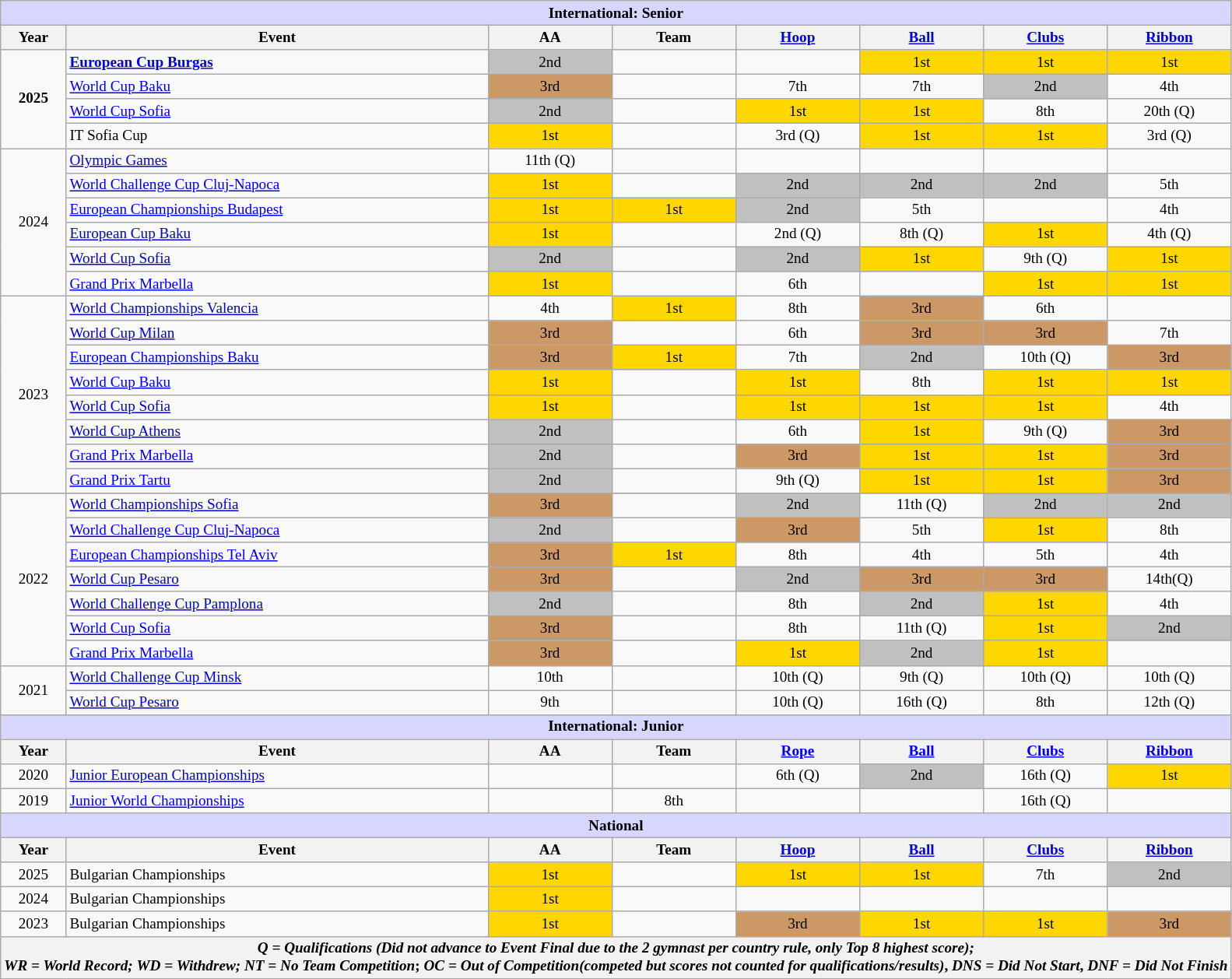<table class="wikitable" style="text-align:center; font-size: 80%;">
<tr>
<th colspan=8 style="text-align:center; background-color: #D6D6FF;"><strong>International: Senior</strong></th>
</tr>
<tr>
<th style="text-align:center">Year</th>
<th style="text-align:center">Event</th>
<th width=100px>AA</th>
<th width=100px>Team</th>
<th width=100px><a href='#'>Hoop</a></th>
<th width=100px><a href='#'>Ball</a></th>
<th width=100px><a href='#'>Clubs</a></th>
<th width=100px><a href='#'>Ribbon</a></th>
</tr>
<tr>
<td rowspan="4"><strong>2025</strong></td>
<td align=left><strong><a href='#'>European Cup Burgas</a></td>
<td bgcolor=silver>2nd</td>
<td></td>
<td></td>
<td bgcolor=gold>1st</td>
<td bgcolor=gold>1st</td>
<td bgcolor=gold>1st</td>
</tr>
<tr>
<td align=left></strong><a href='#'>World Cup Baku</a><strong></td>
<td bgcolor="#CC9966">3rd</td>
<td></td>
<td>7th</td>
<td>7th</td>
<td bgcolor=silver>2nd</td>
<td>4th</td>
</tr>
<tr>
<td align=left></strong><a href='#'>World Cup Sofia</a><strong></td>
<td bgcolor=silver>2nd</td>
<td></td>
<td bgcolor=gold>1st</td>
<td bgcolor=gold>1st</td>
<td>8th</td>
<td>20th (Q)</td>
</tr>
<tr>
<td align="left"></strong>IT Sofia Cup<strong></td>
<td bgcolor=gold>1st</td>
<td></td>
<td>3rd (Q)</td>
<td bgcolor=gold>1st</td>
<td bgcolor=gold>1st</td>
<td>3rd (Q)</td>
</tr>
<tr>
<td rowspan="6"></strong>2024<strong></td>
<td align=left></strong><a href='#'>Olympic Games</a><strong></td>
<td>11th (Q)</td>
<td></td>
<td></td>
<td></td>
<td></td>
<td></td>
</tr>
<tr>
<td align=left></strong><a href='#'>World Challenge Cup Cluj-Napoca</a><strong></td>
<td bgcolor=gold>1st</td>
<td></td>
<td bgcolor=silver>2nd</td>
<td bgcolor=silver>2nd</td>
<td bgcolor=silver>2nd</td>
<td>5th</td>
</tr>
<tr>
<td align=left></strong><a href='#'>European Championships Budapest</a><strong></td>
<td bgcolor=gold>1st</td>
<td bgcolor=gold>1st</td>
<td bgcolor=silver>2nd</td>
<td>5th</td>
<td></td>
<td>4th</td>
</tr>
<tr>
<td align=left></strong><a href='#'>European Cup Baku</a><strong></td>
<td bgcolor=gold>1st</td>
<td></td>
<td>2nd (Q)</td>
<td>8th (Q)</td>
<td bgcolor=gold>1st</td>
<td>4th (Q)</td>
</tr>
<tr>
<td align=left></strong><a href='#'>World Cup Sofia</a><strong></td>
<td bgcolor=silver>2nd</td>
<td></td>
<td bgcolor=silver>2nd</td>
<td bgcolor=gold>1st</td>
<td>9th (Q)</td>
<td bgcolor=gold>1st</td>
</tr>
<tr>
<td style="text-align:left"></strong><a href='#'>Grand Prix Marbella</a><strong></td>
<td bgcolor=gold>1st</td>
<td></td>
<td>6th</td>
<td></td>
<td bgcolor=gold>1st</td>
<td bgcolor=gold>1st</td>
</tr>
<tr>
<td rowspan="8"></strong>2023<strong></td>
<td align=left></strong><a href='#'>World Championships Valencia</a><strong></td>
<td>4th</td>
<td bgcolor=gold>1st</td>
<td>8th</td>
<td bgcolor="#CC9966">3rd</td>
<td>6th</td>
<td></td>
</tr>
<tr>
<td align="left"></strong><a href='#'>World Cup Milan</a><strong></td>
<td bgcolor="#CC9966">3rd</td>
<td></td>
<td>6th</td>
<td bgcolor="#CC9966">3rd</td>
<td bgcolor="#CC9966">3rd</td>
<td>7th</td>
</tr>
<tr>
<td align=left></strong><a href='#'>European Championships Baku</a><strong></td>
<td bgcolor="#CC9966">3rd</td>
<td bgcolor=gold>1st</td>
<td>7th</td>
<td bgcolor=silver>2nd</td>
<td>10th (Q)</td>
<td bgcolor="#CC9966">3rd</td>
</tr>
<tr>
<td style="text-align:left"></strong><a href='#'>World Cup Baku</a><strong></td>
<td bgcolor=gold>1st</td>
<td></td>
<td bgcolor=gold>1st</td>
<td>8th</td>
<td bgcolor=gold>1st</td>
<td bgcolor=gold>1st</td>
</tr>
<tr>
<td style="text-align:left"></strong><a href='#'>World Cup Sofia</a><strong></td>
<td bgcolor=gold>1st</td>
<td></td>
<td bgcolor=gold>1st</td>
<td bgcolor=gold>1st</td>
<td bgcolor=gold>1st</td>
<td>4th</td>
</tr>
<tr>
<td style="text-align:left"></strong><a href='#'>World Cup Athens</a><strong></td>
<td style="background:silver">2nd</td>
<td></td>
<td>6th</td>
<td bgcolor=gold>1st</td>
<td>9th (Q)</td>
<td bgcolor="#CC9966">3rd</td>
</tr>
<tr>
<td style="text-align:left"></strong><a href='#'>Grand Prix Marbella</a><strong></td>
<td style="background:silver">2nd</td>
<td></td>
<td bgcolor="#CC9966">3rd</td>
<td bgcolor=gold>1st</td>
<td bgcolor=gold>1st</td>
<td bgcolor="#CC9966">3rd</td>
</tr>
<tr>
<td style="text-align:left"></strong><a href='#'>Grand Prix Tartu</a><strong></td>
<td style="background:silver">2nd</td>
<td></td>
<td>9th (Q)</td>
<td bgcolor=gold>1st</td>
<td bgcolor=gold>1st</td>
<td bgcolor="#CC9966">3rd</td>
</tr>
<tr>
</tr>
<tr>
<td rowspan="7"></strong>2022<strong></td>
<td style="text-align:left"></strong><a href='#'>World Championships Sofia</a><strong></td>
<td bgcolor="#CC9966">3rd</td>
<td></td>
<td style="background:silver">2nd</td>
<td>11th (Q)</td>
<td style="background:silver">2nd</td>
<td style="background:silver">2nd</td>
</tr>
<tr>
<td style="text-align:left"></strong><a href='#'>World Challenge Cup Cluj-Napoca</a><strong></td>
<td style="background:silver">2nd</td>
<td></td>
<td bgcolor="#CC9966">3rd</td>
<td>5th</td>
<td bgcolor=gold>1st</td>
<td>8th</td>
</tr>
<tr>
<td style="text-align:left"></strong><a href='#'>European Championships Tel Aviv</a><strong></td>
<td bgcolor="#CC9966">3rd</td>
<td bgcolor=gold>1st</td>
<td>8th</td>
<td>4th</td>
<td>5th</td>
<td>4th</td>
</tr>
<tr>
<td style="text-align:left"></strong><a href='#'>World Cup Pesaro</a><strong></td>
<td bgcolor="#CC9966">3rd</td>
<td></td>
<td style="background:silver">2nd</td>
<td bgcolor="#CC9966">3rd</td>
<td bgcolor="#CC9966">3rd</td>
<td>14th(Q)</td>
</tr>
<tr>
<td style="text-align:left"></strong><a href='#'>World Challenge Cup Pamplona</a><strong></td>
<td style="background:silver">2nd</td>
<td></td>
<td>8th</td>
<td style="background:silver">2nd</td>
<td bgcolor=gold>1st</td>
<td>4th</td>
</tr>
<tr>
<td style="text-align:left"></strong><a href='#'>World Cup Sofia</a><strong></td>
<td bgcolor="#CC9966">3rd</td>
<td></td>
<td>8th</td>
<td>11th (Q)</td>
<td bgcolor=gold>1st</td>
<td style="background:silver">2nd</td>
</tr>
<tr>
<td style="text-align:left"></strong><a href='#'>Grand Prix Marbella</a><strong></td>
<td bgcolor="#CC9966">3rd</td>
<td></td>
<td bgcolor=gold>1st</td>
<td bgcolor=silver>2nd</td>
<td bgcolor=gold>1st</td>
<td></td>
</tr>
<tr>
<td rowspan="2"></strong>2021<strong></td>
<td style="text-align:left"></strong><a href='#'>World Challenge Cup Minsk</a><strong></td>
<td>10th</td>
<td></td>
<td>10th (Q)</td>
<td>9th (Q)</td>
<td>10th (Q)</td>
<td>10th (Q)</td>
</tr>
<tr>
<td style="text-align:left"></strong><a href='#'>World Cup Pesaro</a><strong></td>
<td>9th</td>
<td></td>
<td>10th (Q)</td>
<td>16th (Q)</td>
<td>8th</td>
<td>12th (Q)</td>
</tr>
<tr>
<th colspan=8 style="text-align:center; background-color:#D6D6FF;"></strong>International: Junior<strong></th>
</tr>
<tr>
<th style="text-align:center">Year</th>
<th style="text-align:center">Event</th>
<th width=100px>AA</th>
<th width=100px>Team</th>
<th width=100px><a href='#'>Rope</a></th>
<th width=100px><a href='#'>Ball</a></th>
<th width=100px><a href='#'>Clubs</a></th>
<th width=100px><a href='#'>Ribbon</a></th>
</tr>
<tr>
<td rowspan="1" width=50px></strong>2020<strong></td>
<td style="text-align:left"></strong><a href='#'>Junior European Championships</a><strong></td>
<td></td>
<td></td>
<td>6th (Q)</td>
<td style="background:silver">2nd</td>
<td>16th (Q)</td>
<td style="background:gold">1st</td>
</tr>
<tr>
<td rowspan="1" width=50px></strong>2019<strong></td>
<td style="text-align:left"></strong><a href='#'>Junior World Championships</a><strong></td>
<td></td>
<td>8th</td>
<td></td>
<td></td>
<td>16th (Q)</td>
<td></td>
</tr>
<tr>
<th align=center colspan=8 style="background-color: #D6D6FF; "></strong>National<strong></th>
</tr>
<tr>
<th>Year</th>
<th>Event</th>
<th width=100px>AA</th>
<th width=100px>Team</th>
<th width=100px><a href='#'>Hoop</a></th>
<th width=100px><a href='#'>Ball</a></th>
<th width=100px><a href='#'>Clubs</a></th>
<th width=100px><a href='#'>Ribbon</a></th>
</tr>
<tr>
<td rowspan="1" width=50px></strong>2025<strong></td>
<td align=left></strong>Bulgarian Championships<strong></td>
<td bgcolor=gold>1st</td>
<td></td>
<td bgcolor=gold>1st</td>
<td bgcolor=gold>1st</td>
<td>7th</td>
<td bgcolor=silver>2nd</td>
</tr>
<tr>
<td rowspan="1" width=50px></strong>2024<strong></td>
<td align=left></strong>Bulgarian Championships<strong></td>
<td bgcolor=gold>1st</td>
<td></td>
<td></td>
<td></td>
<td></td>
<td></td>
</tr>
<tr>
<td rowspan="1" width=50px></strong>2023<strong></td>
<td align=left></strong>Bulgarian Championships<strong></td>
<td bgcolor=gold>1st</td>
<td></td>
<td bgcolor=CC9966>3rd</td>
<td bgcolor=gold>1st</td>
<td bgcolor=gold>1st</td>
<td bgcolor=CC9966>3rd</td>
</tr>
<tr>
<th align=center colspan=8><em>Q = Qualifications (Did not advance to Event Final due to the 2 gymnast per country rule, only Top 8 highest score);</em> <br> <em>WR = World Record;</em> <em>WD = Withdrew;</em> <em>NT = No Team Competition</em>; <em>OC = Out of Competition(competed but scores not counted for qualifications/results)</em>, <em>DNS = Did Not Start</em>, <em>DNF = Did Not Finish</em></th>
</tr>
</table>
